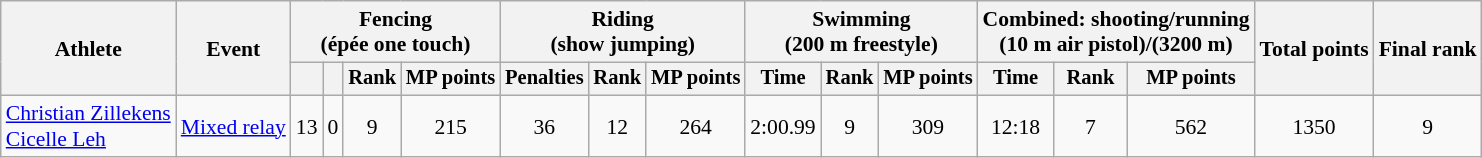<table class="wikitable" style="font-size:90%">
<tr>
<th rowspan="2">Athlete</th>
<th rowspan="2">Event</th>
<th colspan=4>Fencing<br><span>(épée one touch)</span></th>
<th colspan=3>Riding<br><span>(show jumping)</span></th>
<th colspan=3>Swimming<br><span>(200 m freestyle)</span></th>
<th colspan=3>Combined: shooting/running<br><span>(10 m air pistol)/(3200 m)</span></th>
<th rowspan=2>Total points</th>
<th rowspan=2>Final rank</th>
</tr>
<tr style="font-size:95%">
<th></th>
<th></th>
<th>Rank</th>
<th>MP points</th>
<th>Penalties</th>
<th>Rank</th>
<th>MP points</th>
<th>Time</th>
<th>Rank</th>
<th>MP points</th>
<th>Time</th>
<th>Rank</th>
<th>MP points</th>
</tr>
<tr align=center>
<td align=left><a href='#'>Christian Zillekens</a><br><a href='#'>Cicelle Leh</a></td>
<td align=left><a href='#'>Mixed relay</a></td>
<td>13</td>
<td>0</td>
<td>9</td>
<td>215</td>
<td>36</td>
<td>12</td>
<td>264</td>
<td>2:00.99</td>
<td>9</td>
<td>309</td>
<td>12:18</td>
<td>7</td>
<td>562</td>
<td>1350</td>
<td>9</td>
</tr>
</table>
